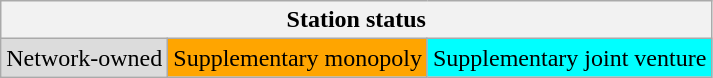<table class="wikitable">
<tr>
<th colspan=3>Station status</th>
</tr>
<tr>
<td style="background:gainsboro;">Network-owned</td>
<td style="background:orange;">Supplementary monopoly</td>
<td style="background:cyan;">Supplementary joint venture</td>
</tr>
</table>
